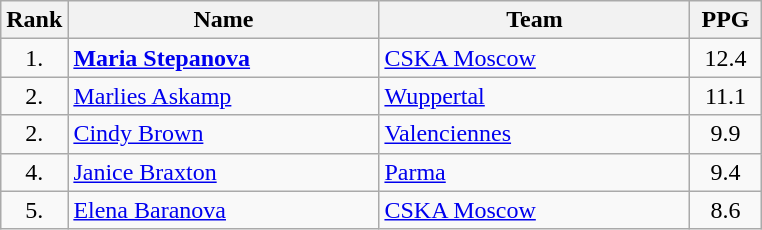<table class="wikitable" style="text-align: center;">
<tr>
<th>Rank</th>
<th width=200>Name</th>
<th width=200>Team</th>
<th width=40>PPG</th>
</tr>
<tr>
<td>1.</td>
<td align="left"> <strong><a href='#'>Maria Stepanova</a></strong></td>
<td align="left"> <a href='#'>CSKA Moscow</a></td>
<td>12.4</td>
</tr>
<tr>
<td>2.</td>
<td align="left"> <a href='#'>Marlies Askamp</a></td>
<td align="left"> <a href='#'>Wuppertal</a></td>
<td>11.1</td>
</tr>
<tr>
<td>2.</td>
<td align="left"> <a href='#'>Cindy Brown</a></td>
<td align="left"> <a href='#'>Valenciennes</a></td>
<td>9.9</td>
</tr>
<tr>
<td>4.</td>
<td align="left"> <a href='#'>Janice Braxton</a></td>
<td align="left"> <a href='#'>Parma</a></td>
<td>9.4</td>
</tr>
<tr>
<td>5.</td>
<td align="left"> <a href='#'>Elena Baranova</a></td>
<td align="left"> <a href='#'>CSKA Moscow</a></td>
<td>8.6</td>
</tr>
</table>
